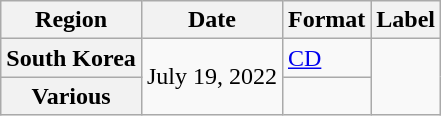<table class="wikitable plainrowheaders">
<tr>
<th scope="col">Region</th>
<th scope="col">Date</th>
<th scope="col">Format</th>
<th scope="col">Label</th>
</tr>
<tr>
<th scope="row">South Korea</th>
<td rowspan="2">July 19, 2022</td>
<td><a href='#'>CD</a></td>
<td rowspan="2"></td>
</tr>
<tr>
<th scope="row">Various </th>
<td></td>
</tr>
</table>
